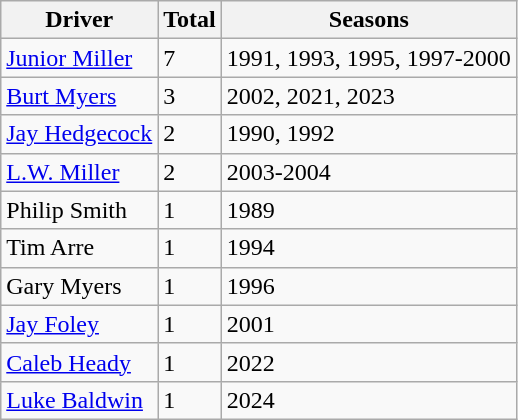<table class="wikitable">
<tr>
<th>Driver</th>
<th>Total</th>
<th>Seasons</th>
</tr>
<tr>
<td><a href='#'>Junior Miller</a></td>
<td>7</td>
<td>1991, 1993, 1995, 1997-2000</td>
</tr>
<tr>
<td><a href='#'>Burt Myers</a></td>
<td>3</td>
<td>2002, 2021, 2023</td>
</tr>
<tr>
<td><a href='#'>Jay Hedgecock</a></td>
<td>2</td>
<td>1990, 1992</td>
</tr>
<tr>
<td><a href='#'>L.W. Miller</a></td>
<td>2</td>
<td>2003-2004</td>
</tr>
<tr>
<td>Philip Smith</td>
<td>1</td>
<td>1989</td>
</tr>
<tr>
<td>Tim Arre</td>
<td>1</td>
<td>1994</td>
</tr>
<tr>
<td>Gary Myers</td>
<td>1</td>
<td>1996</td>
</tr>
<tr>
<td><a href='#'>Jay Foley</a></td>
<td>1</td>
<td>2001</td>
</tr>
<tr>
<td><a href='#'>Caleb Heady</a></td>
<td>1</td>
<td>2022</td>
</tr>
<tr>
<td><a href='#'>Luke Baldwin</a></td>
<td>1</td>
<td>2024</td>
</tr>
</table>
